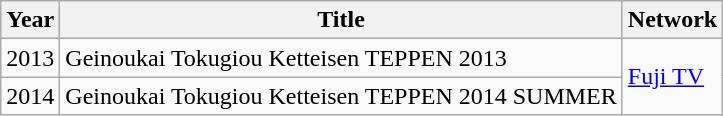<table class="wikitable">
<tr>
<th>Year</th>
<th>Title</th>
<th>Network</th>
</tr>
<tr>
<td>2013</td>
<td>Geinoukai Tokugiou Ketteisen TEPPEN 2013</td>
<td rowspan="2"><a href='#'>Fuji TV</a></td>
</tr>
<tr>
<td>2014</td>
<td>Geinoukai Tokugiou Ketteisen TEPPEN 2014 SUMMER</td>
</tr>
</table>
